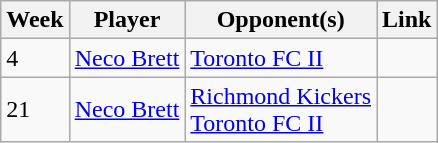<table class=wikitable>
<tr>
<th>Week</th>
<th>Player</th>
<th>Opponent(s)</th>
<th>Link</th>
</tr>
<tr>
<td>4</td>
<td> <a href='#'>Neco Brett</a></td>
<td><a href='#'>Toronto FC II</a></td>
<td></td>
</tr>
<tr>
<td>21</td>
<td> <a href='#'>Neco Brett</a></td>
<td><a href='#'>Richmond Kickers</a><br><a href='#'>Toronto FC II</a></td>
<td></td>
</tr>
</table>
